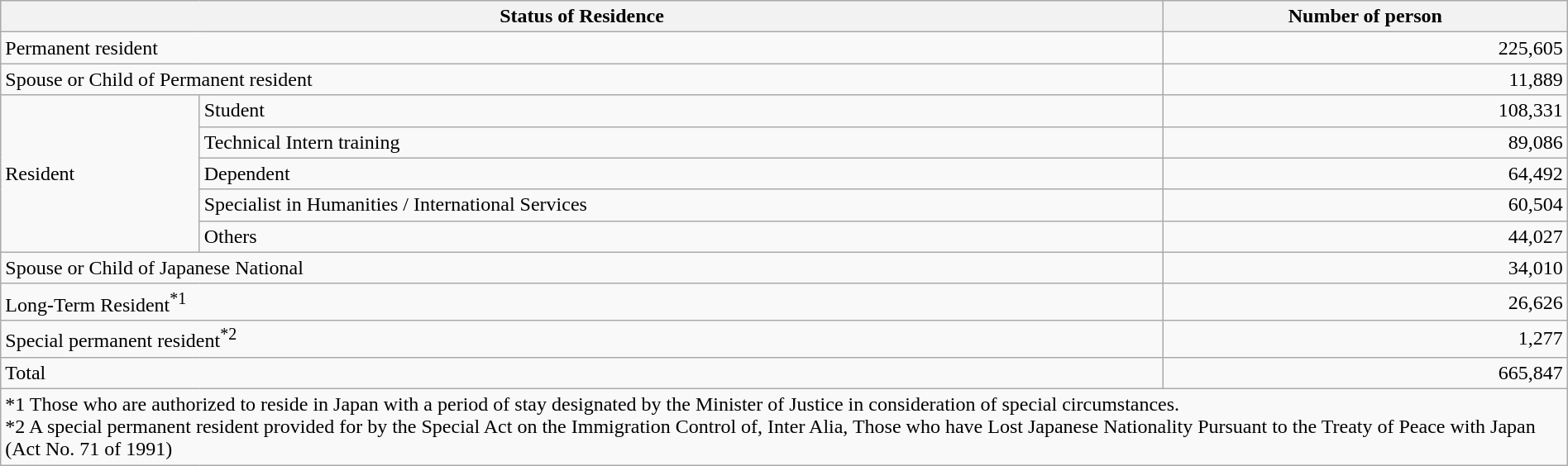<table class=wikitable style="margin-left:auto; margin-right:auto;">
<tr>
<th colspan="2">Status of Residence</th>
<th>Number of person</th>
</tr>
<tr>
<td colspan="2">Permanent resident</td>
<td align="right">225,605</td>
</tr>
<tr>
<td colspan="2">Spouse or Child of Permanent resident</td>
<td align="right">11,889</td>
</tr>
<tr>
<td rowspan="5">Resident</td>
<td>Student</td>
<td align="right">108,331</td>
</tr>
<tr>
<td>Technical Intern training</td>
<td align="right">89,086</td>
</tr>
<tr>
<td>Dependent</td>
<td align="right">64,492</td>
</tr>
<tr>
<td>Specialist in Humanities / International Services</td>
<td align="right">60,504</td>
</tr>
<tr>
<td>Others</td>
<td align="right">44,027</td>
</tr>
<tr>
<td colspan="2">Spouse or Child of Japanese National</td>
<td align="right">34,010</td>
</tr>
<tr>
<td colspan="2">Long-Term Resident<sup>*1</sup></td>
<td align="right">26,626</td>
</tr>
<tr>
<td colspan="2">Special permanent resident<sup>*2</sup></td>
<td align="right">1,277</td>
</tr>
<tr>
<td colspan="2">Total</td>
<td align="right">665,847</td>
</tr>
<tr>
<td colspan="3">*1 Those who are authorized to reside in Japan with a period of stay designated by the Minister of Justice in consideration of special circumstances.<br>*2 A special permanent resident provided for by the Special Act on the Immigration Control of, Inter Alia, Those who have Lost Japanese Nationality Pursuant to the Treaty of Peace with Japan (Act No. 71 of 1991)</td>
</tr>
</table>
